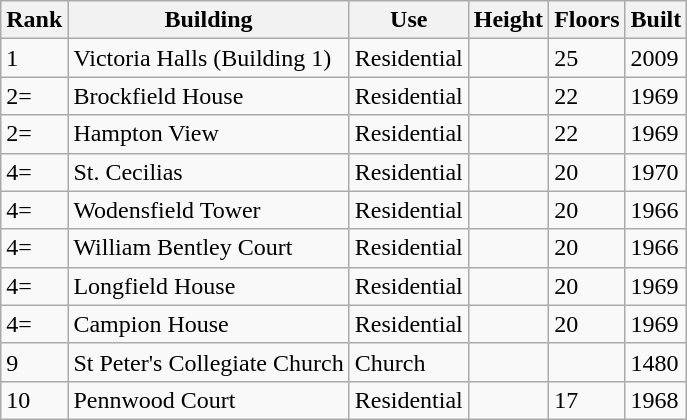<table class="wikitable sortable">
<tr>
<th>Rank</th>
<th>Building</th>
<th>Use</th>
<th>Height</th>
<th>Floors</th>
<th>Built</th>
</tr>
<tr>
<td>1</td>
<td>Victoria Halls (Building 1)</td>
<td>Residential</td>
<td></td>
<td>25</td>
<td>2009</td>
</tr>
<tr>
<td>2=</td>
<td>Brockfield House</td>
<td>Residential</td>
<td></td>
<td>22</td>
<td>1969</td>
</tr>
<tr>
<td>2=</td>
<td>Hampton View</td>
<td>Residential</td>
<td></td>
<td>22</td>
<td>1969</td>
</tr>
<tr>
<td>4=</td>
<td>St. Cecilias</td>
<td>Residential</td>
<td></td>
<td>20</td>
<td>1970</td>
</tr>
<tr>
<td>4=</td>
<td>Wodensfield Tower</td>
<td>Residential</td>
<td></td>
<td>20</td>
<td>1966</td>
</tr>
<tr>
<td>4=</td>
<td>William Bentley Court</td>
<td>Residential</td>
<td></td>
<td>20</td>
<td>1966</td>
</tr>
<tr>
<td>4=</td>
<td>Longfield House</td>
<td>Residential</td>
<td></td>
<td>20</td>
<td>1969</td>
</tr>
<tr>
<td>4=</td>
<td>Campion House</td>
<td>Residential</td>
<td></td>
<td>20</td>
<td>1969</td>
</tr>
<tr>
<td>9</td>
<td>St Peter's Collegiate Church</td>
<td>Church</td>
<td></td>
<td></td>
<td>1480</td>
</tr>
<tr>
<td>10</td>
<td>Pennwood Court</td>
<td>Residential</td>
<td></td>
<td>17</td>
<td>1968</td>
</tr>
</table>
